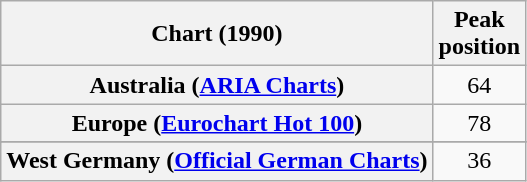<table class="wikitable sortable plainrowheaders" style="text-align:center">
<tr>
<th>Chart (1990)</th>
<th>Peak<br>position</th>
</tr>
<tr>
<th scope="row">Australia (<a href='#'>ARIA Charts</a>)</th>
<td>64</td>
</tr>
<tr>
<th scope="row">Europe (<a href='#'>Eurochart Hot 100</a>)</th>
<td>78</td>
</tr>
<tr>
</tr>
<tr>
</tr>
<tr>
</tr>
<tr>
<th scope="row">West Germany (<a href='#'>Official German Charts</a>)</th>
<td>36</td>
</tr>
</table>
